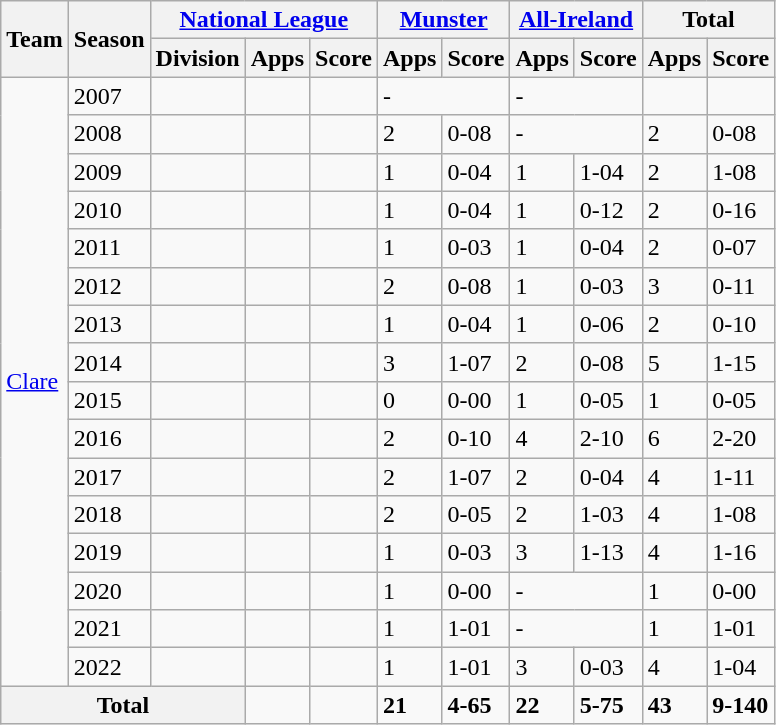<table class="wikitable">
<tr>
<th rowspan="2">Team</th>
<th rowspan="2">Season</th>
<th colspan="3"><a href='#'>National League</a></th>
<th colspan="2"><a href='#'>Munster</a></th>
<th colspan="2"><a href='#'>All-Ireland</a></th>
<th colspan="2">Total</th>
</tr>
<tr>
<th>Division</th>
<th>Apps</th>
<th>Score</th>
<th>Apps</th>
<th>Score</th>
<th>Apps</th>
<th>Score</th>
<th>Apps</th>
<th>Score</th>
</tr>
<tr>
<td rowspan="16"><a href='#'>Clare</a></td>
<td>2007</td>
<td></td>
<td></td>
<td></td>
<td colspan="2">-</td>
<td colspan="2">-</td>
<td></td>
<td></td>
</tr>
<tr>
<td>2008</td>
<td rowspan="1"></td>
<td></td>
<td></td>
<td>2</td>
<td>0-08</td>
<td colspan="2">-</td>
<td>2</td>
<td>0-08</td>
</tr>
<tr>
<td>2009</td>
<td></td>
<td></td>
<td></td>
<td>1</td>
<td>0-04</td>
<td>1</td>
<td>1-04</td>
<td>2</td>
<td>1-08</td>
</tr>
<tr>
<td>2010</td>
<td></td>
<td></td>
<td></td>
<td>1</td>
<td>0-04</td>
<td>1</td>
<td>0-12</td>
<td>2</td>
<td>0-16</td>
</tr>
<tr>
<td>2011</td>
<td></td>
<td></td>
<td></td>
<td>1</td>
<td>0-03</td>
<td>1</td>
<td>0-04</td>
<td>2</td>
<td>0-07</td>
</tr>
<tr>
<td>2012</td>
<td></td>
<td></td>
<td></td>
<td>2</td>
<td>0-08</td>
<td>1</td>
<td>0-03</td>
<td>3</td>
<td>0-11</td>
</tr>
<tr>
<td>2013</td>
<td></td>
<td></td>
<td></td>
<td>1</td>
<td>0-04</td>
<td>1</td>
<td>0-06</td>
<td>2</td>
<td>0-10</td>
</tr>
<tr>
<td>2014</td>
<td></td>
<td></td>
<td></td>
<td>3</td>
<td>1-07</td>
<td>2</td>
<td>0-08</td>
<td>5</td>
<td>1-15</td>
</tr>
<tr>
<td>2015</td>
<td></td>
<td></td>
<td></td>
<td>0</td>
<td>0-00</td>
<td>1</td>
<td>0-05</td>
<td>1</td>
<td>0-05</td>
</tr>
<tr>
<td>2016</td>
<td></td>
<td></td>
<td></td>
<td>2</td>
<td>0-10</td>
<td>4</td>
<td>2-10</td>
<td>6</td>
<td>2-20</td>
</tr>
<tr>
<td>2017</td>
<td></td>
<td></td>
<td></td>
<td>2</td>
<td>1-07</td>
<td>2</td>
<td>0-04</td>
<td>4</td>
<td>1-11</td>
</tr>
<tr>
<td>2018</td>
<td></td>
<td></td>
<td></td>
<td>2</td>
<td>0-05</td>
<td>2</td>
<td>1-03</td>
<td>4</td>
<td>1-08</td>
</tr>
<tr>
<td>2019</td>
<td></td>
<td></td>
<td></td>
<td>1</td>
<td>0-03</td>
<td>3</td>
<td>1-13</td>
<td>4</td>
<td>1-16</td>
</tr>
<tr>
<td>2020</td>
<td></td>
<td></td>
<td></td>
<td>1</td>
<td>0-00</td>
<td colspan="2">-</td>
<td>1</td>
<td>0-00</td>
</tr>
<tr>
<td>2021</td>
<td></td>
<td></td>
<td></td>
<td>1</td>
<td>1-01</td>
<td colspan="2">-</td>
<td>1</td>
<td>1-01</td>
</tr>
<tr>
<td>2022</td>
<td></td>
<td></td>
<td></td>
<td>1</td>
<td>1-01</td>
<td>3</td>
<td>0-03</td>
<td>4</td>
<td>1-04</td>
</tr>
<tr>
<th colspan="3">Total</th>
<td></td>
<td></td>
<td><strong>21</strong></td>
<td><strong>4-65</strong></td>
<td><strong>22</strong></td>
<td><strong>5-75</strong></td>
<td><strong>43</strong></td>
<td><strong>9-140</strong></td>
</tr>
</table>
